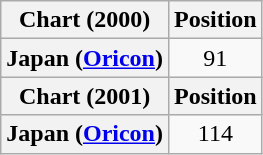<table class="wikitable plainrowheaders sortable" style="text-align:center;">
<tr>
<th scope="col">Chart (2000)</th>
<th scope="col">Position</th>
</tr>
<tr>
<th scope="row">Japan (<a href='#'>Oricon</a>)</th>
<td>91</td>
</tr>
<tr>
<th scope="col">Chart (2001)</th>
<th scope="col">Position</th>
</tr>
<tr>
<th scope="row">Japan (<a href='#'>Oricon</a>)</th>
<td>114</td>
</tr>
</table>
